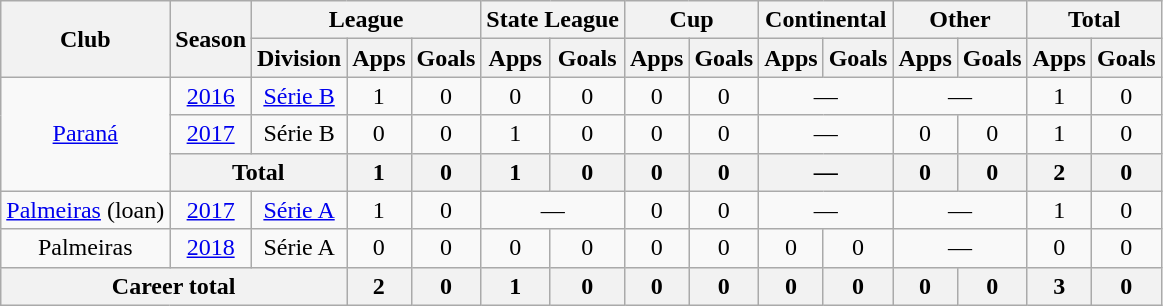<table class="wikitable" style="text-align: center;">
<tr>
<th rowspan="2">Club</th>
<th rowspan="2">Season</th>
<th colspan="3">League</th>
<th colspan="2">State League</th>
<th colspan="2">Cup</th>
<th colspan="2">Continental</th>
<th colspan="2">Other</th>
<th colspan="2">Total</th>
</tr>
<tr>
<th>Division</th>
<th>Apps</th>
<th>Goals</th>
<th>Apps</th>
<th>Goals</th>
<th>Apps</th>
<th>Goals</th>
<th>Apps</th>
<th>Goals</th>
<th>Apps</th>
<th>Goals</th>
<th>Apps</th>
<th>Goals</th>
</tr>
<tr>
<td rowspan="3"><a href='#'>Paraná</a></td>
<td><a href='#'>2016</a></td>
<td><a href='#'>Série B</a></td>
<td>1</td>
<td>0</td>
<td>0</td>
<td>0</td>
<td>0</td>
<td>0</td>
<td colspan="2">—</td>
<td colspan="2">—</td>
<td>1</td>
<td>0</td>
</tr>
<tr>
<td><a href='#'>2017</a></td>
<td>Série B</td>
<td>0</td>
<td>0</td>
<td>1</td>
<td>0</td>
<td>0</td>
<td>0</td>
<td colspan="2">—</td>
<td>0</td>
<td>0</td>
<td>1</td>
<td>0</td>
</tr>
<tr>
<th colspan="2">Total</th>
<th>1</th>
<th>0</th>
<th>1</th>
<th>0</th>
<th>0</th>
<th>0</th>
<th colspan="2">—</th>
<th>0</th>
<th>0</th>
<th>2</th>
<th>0</th>
</tr>
<tr>
<td><a href='#'>Palmeiras</a> (loan)</td>
<td><a href='#'>2017</a></td>
<td><a href='#'>Série A</a></td>
<td>1</td>
<td>0</td>
<td colspan="2">—</td>
<td>0</td>
<td>0</td>
<td colspan="2">—</td>
<td colspan="2">—</td>
<td>1</td>
<td>0</td>
</tr>
<tr>
<td>Palmeiras</td>
<td><a href='#'>2018</a></td>
<td>Série A</td>
<td>0</td>
<td>0</td>
<td>0</td>
<td>0</td>
<td>0</td>
<td>0</td>
<td>0</td>
<td>0</td>
<td colspan="2">—</td>
<td>0</td>
<td>0</td>
</tr>
<tr>
<th colspan="3">Career total</th>
<th>2</th>
<th>0</th>
<th>1</th>
<th>0</th>
<th>0</th>
<th>0</th>
<th>0</th>
<th>0</th>
<th>0</th>
<th>0</th>
<th>3</th>
<th>0</th>
</tr>
</table>
